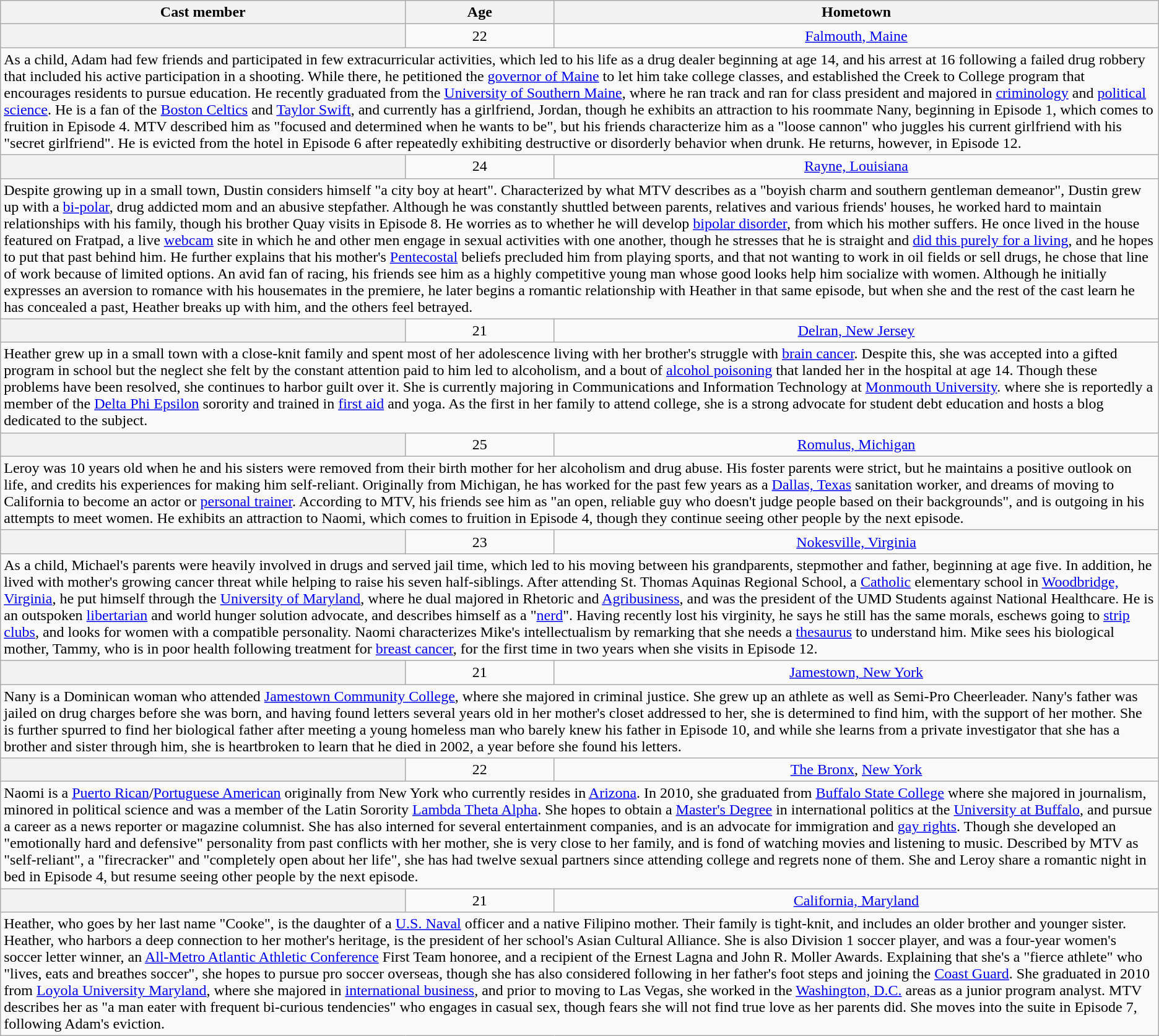<table class="wikitable sortable" style="text-align:center;">
<tr>
<th scope="col">Cast member</th>
<th scope="col">Age</th>
<th scope="col">Hometown</th>
</tr>
<tr>
<th scope="row"></th>
<td>22</td>
<td><a href='#'>Falmouth, Maine</a></td>
</tr>
<tr class="expand-child">
<td colspan="3" align="left">As a child, Adam had few friends and participated in few extracurricular activities, which led to his life as a drug dealer  beginning at age 14, and his arrest at 16 following a failed drug robbery  that included his active participation in a shooting. While there, he petitioned the <a href='#'>governor of Maine</a> to let him take college classes, and established the Creek to College program that encourages residents to pursue education. He recently graduated from the <a href='#'>University of Southern Maine</a>, where he ran track and ran for class president and majored in <a href='#'>criminology</a> and <a href='#'>political science</a>. He is a fan of the <a href='#'>Boston Celtics</a> and <a href='#'>Taylor Swift</a>, and currently has a girlfriend, Jordan, though he exhibits an attraction to his roommate Nany, beginning in Episode 1, which comes to fruition in Episode 4. MTV described him as "focused and determined when he wants to be", but his friends characterize him as a "loose cannon" who juggles his current girlfriend with his "secret girlfriend". He is evicted from the hotel in Episode 6 after repeatedly exhibiting destructive or disorderly behavior when drunk. He returns, however, in Episode 12.</td>
</tr>
<tr>
<th scope="row"></th>
<td>24</td>
<td><a href='#'>Rayne, Louisiana</a></td>
</tr>
<tr class="expand-child">
<td colspan="3" align="left">Despite growing up in a small town, Dustin considers himself "a city boy at heart". Characterized by what MTV describes as a "boyish charm and southern gentleman demeanor", Dustin grew up with a <a href='#'>bi-polar</a>, drug addicted mom and an abusive stepfather. Although he was constantly shuttled between parents, relatives and various friends' houses, he worked hard to maintain relationships with his family, though his brother Quay visits in Episode 8. He worries as to whether he will develop <a href='#'>bipolar disorder</a>, from which his mother suffers. He once lived in the house featured on Fratpad, a live <a href='#'>webcam</a> site in which he and other men engage in sexual activities with one another, though he stresses that he is straight and <a href='#'>did this purely for a living</a>, and he hopes to put that past behind him. He further explains that his mother's <a href='#'>Pentecostal</a> beliefs precluded him from playing sports, and that not wanting to work in oil fields or sell drugs, he chose that line of work because of limited options. An avid fan of racing, his friends see him as a highly competitive young man whose good looks help him socialize with women. Although he initially expresses an aversion to romance with his housemates in the premiere, he later begins a romantic relationship with Heather in that same episode, but when she and the rest of the cast learn he has concealed a past, Heather breaks up with him, and the others feel betrayed.</td>
</tr>
<tr>
<th scope="row"></th>
<td>21</td>
<td><a href='#'>Delran, New Jersey</a></td>
</tr>
<tr class="expand-child">
<td colspan="3" align="left">Heather grew up in a small town with a close-knit family and spent most of her adolescence living with her brother's struggle with <a href='#'>brain cancer</a>. Despite this, she was accepted into a gifted program in school but the neglect she felt by the constant attention paid to him led to alcoholism, and a bout of <a href='#'>alcohol poisoning</a> that landed her in the hospital at age 14. Though these problems have been resolved, she continues to harbor guilt over it.  She is currently majoring in Communications and Information Technology at <a href='#'>Monmouth University</a>. where she is reportedly a member of the <a href='#'>Delta Phi Epsilon</a> sorority and trained in <a href='#'>first aid</a> and yoga. As the first in her family to attend college, she is a strong advocate for student debt education and hosts a blog dedicated to the subject.</td>
</tr>
<tr>
<th scope="row"></th>
<td>25</td>
<td><a href='#'>Romulus, Michigan</a></td>
</tr>
<tr class="expand-child">
<td colspan="3" align="left">Leroy was 10 years old when he and his sisters were removed from their birth mother for her alcoholism and drug abuse. His foster parents were strict, but he maintains a positive outlook on life, and credits his experiences for making him self-reliant. Originally from Michigan, he has worked for the past few years as a <a href='#'>Dallas, Texas</a> sanitation worker, and dreams of moving to California to become an actor or <a href='#'>personal trainer</a>. According to MTV, his friends see him as "an open, reliable guy who doesn't judge people based on their backgrounds", and is outgoing in his attempts to meet women. He exhibits an attraction to Naomi, which comes to fruition in Episode 4, though they continue seeing other people by the next episode.</td>
</tr>
<tr>
<th scope="row"><strong></strong></th>
<td>23</td>
<td><a href='#'>Nokesville, Virginia</a></td>
</tr>
<tr class="expand-child">
<td colspan="3" align="left">As a child, Michael's parents were heavily involved in drugs and served jail time, which led to his moving between his grandparents, stepmother and father, beginning at age five. In addition, he lived with mother's growing cancer threat while helping to raise his seven half-siblings. After attending St. Thomas Aquinas Regional School, a <a href='#'>Catholic</a> elementary school in <a href='#'>Woodbridge, Virginia</a>, he put himself through the <a href='#'>University of Maryland</a>, where he dual majored in Rhetoric and <a href='#'>Agribusiness</a>, and was the president of the UMD Students against National Healthcare. He is an outspoken <a href='#'>libertarian</a> and world hunger solution advocate, and describes himself as a "<a href='#'>nerd</a>". Having recently lost his virginity, he says he still has the same morals, eschews going to <a href='#'>strip clubs</a>, and looks for women with a compatible personality. Naomi characterizes Mike's intellectualism by remarking that she needs a <a href='#'>thesaurus</a> to understand him. Mike sees his biological mother, Tammy, who is in poor health following treatment for <a href='#'>breast cancer</a>, for the first time in two years when she visits in Episode 12.</td>
</tr>
<tr>
<th scope="row"></th>
<td>21</td>
<td><a href='#'>Jamestown, New York</a></td>
</tr>
<tr class="expand-child">
<td colspan="3" align="left">Nany is a Dominican woman who attended <a href='#'>Jamestown Community College</a>, where she majored in criminal justice. She grew up an athlete as well as Semi-Pro Cheerleader. Nany's father was jailed on drug charges before she was born, and having found letters several years old in her mother's closet addressed to her, she is determined to find him, with the support of her mother. She is further spurred to find her biological father after meeting a young homeless man who barely knew his father in Episode 10, and while she learns from a private investigator that she has a brother and sister through him, she is heartbroken to learn that he died in 2002, a year before she found his letters.</td>
</tr>
<tr>
<th scope="row"></th>
<td>22</td>
<td><a href='#'>The Bronx</a>, <a href='#'>New York</a></td>
</tr>
<tr class="expand-child">
<td colspan="3" align="left">Naomi is a <a href='#'>Puerto Rican</a>/<a href='#'>Portuguese American</a> originally from New York who currently resides in <a href='#'>Arizona</a>. In 2010, she graduated from <a href='#'>Buffalo State College</a> where she majored in journalism, minored in political science and was a member of the Latin Sorority <a href='#'>Lambda Theta Alpha</a>. She hopes to obtain a <a href='#'>Master's Degree</a> in international politics at the <a href='#'>University at Buffalo</a>, and pursue a career as a news reporter or magazine columnist. She has also interned for several entertainment companies, and is an advocate for immigration and <a href='#'>gay rights</a>. Though she developed an "emotionally hard and defensive" personality from past conflicts with her mother, she is very close to her family, and is fond of watching movies and listening to music. Described by MTV as "self-reliant", a "firecracker" and "completely open about her life", she has had twelve sexual partners since attending college and regrets none of them. She and Leroy share a romantic night in bed in Episode 4, but resume seeing other people by the next episode.</td>
</tr>
<tr>
<th scope="row"></th>
<td>21</td>
<td><a href='#'>California, Maryland</a></td>
</tr>
<tr class="expand-child">
<td colspan="3" align="left">Heather, who goes by her last name "Cooke", is the daughter of a <a href='#'>U.S. Naval</a> officer and a native Filipino mother. Their family is tight-knit, and includes an older brother and younger sister. Heather, who harbors a deep connection to her mother's heritage, is the president of her school's Asian Cultural Alliance. She is also Division 1 soccer player, and was a four-year women's soccer letter winner, an <a href='#'>All-Metro Atlantic Athletic Conference</a> First Team honoree, and a recipient of the Ernest Lagna and John R. Moller Awards. Explaining that she's a "fierce athlete" who "lives, eats and breathes soccer", she hopes to pursue pro soccer overseas, though she has also considered following in her father's foot steps and joining the <a href='#'>Coast Guard</a>. She graduated in 2010 from <a href='#'>Loyola University Maryland</a>, where she majored in <a href='#'>international business</a>, and prior to moving to Las Vegas, she worked in the <a href='#'>Washington, D.C.</a> areas as a junior program analyst. MTV describes her as "a man eater with frequent bi-curious tendencies" who engages in casual sex, though fears she will not find true love as her parents did. She moves into the suite in Episode 7, following Adam's eviction.</td>
</tr>
</table>
